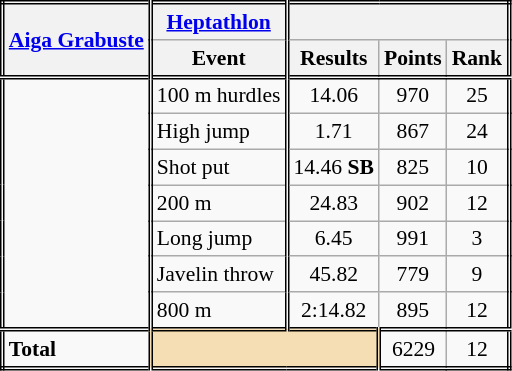<table class=wikitable style="font-size:90%; border: double;">
<tr>
<th style="border-right:double" rowspan="2"><a href='#'>Aiga Grabuste</a></th>
<th style="border-right:double"><a href='#'>Heptathlon</a></th>
<th colspan="3"></th>
</tr>
<tr>
<th style="border-right:double">Event</th>
<th>Results</th>
<th>Points</th>
<th>Rank</th>
</tr>
<tr style="border-top: double;">
<td style="border-right:double" rowspan="7"></td>
<td style="border-right:double">100 m hurdles</td>
<td align=center>14.06</td>
<td align=center>970</td>
<td align=center>25</td>
</tr>
<tr>
<td style="border-right:double">High jump</td>
<td align=center>1.71</td>
<td align=center>867</td>
<td align=center>24</td>
</tr>
<tr>
<td style="border-right:double">Shot put</td>
<td align=center>14.46 <strong>SB</strong></td>
<td align=center>825</td>
<td align=center>10</td>
</tr>
<tr>
<td style="border-right:double">200 m</td>
<td align=center>24.83</td>
<td align=center>902</td>
<td align=center>12</td>
</tr>
<tr>
<td style="border-right:double">Long jump</td>
<td align=center>6.45</td>
<td align=center>991</td>
<td align=center>3</td>
</tr>
<tr>
<td style="border-right:double">Javelin throw</td>
<td align=center>45.82</td>
<td align=center>779</td>
<td align=center>9</td>
</tr>
<tr>
<td style="border-right:double">800 m</td>
<td align=center>2:14.82</td>
<td align=center>895</td>
<td align=center>12</td>
</tr>
<tr style="border-top: double;">
<td style="border-right:double"><strong>Total</strong></td>
<td colspan="2" style="background:wheat; border-right:double;"></td>
<td align=center>6229</td>
<td align=center>12</td>
</tr>
</table>
